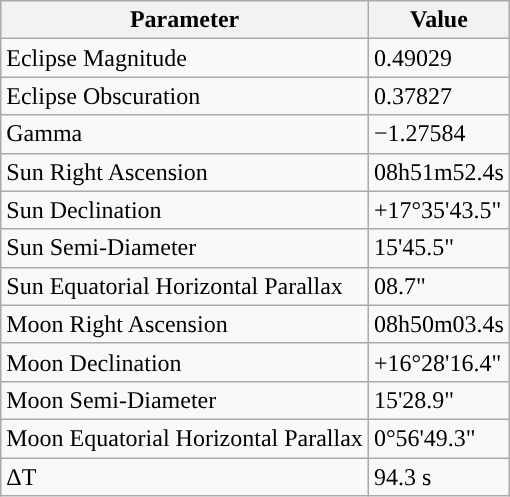<table class="wikitable">
<tr>
<th>Parameter</th>
<th>Value</th>
</tr>
<tr>
<td>Eclipse Magnitude</td>
<td>0.49029</td>
</tr>
<tr>
<td>Eclipse Obscuration</td>
<td>0.37827</td>
</tr>
<tr>
<td>Gamma</td>
<td>−1.27584</td>
</tr>
<tr>
<td>Sun Right Ascension</td>
<td>08h51m52.4s</td>
</tr>
<tr>
<td>Sun Declination</td>
<td>+17°35'43.5"</td>
</tr>
<tr>
<td>Sun Semi-Diameter</td>
<td>15'45.5"</td>
</tr>
<tr>
<td>Sun Equatorial Horizontal Parallax</td>
<td>08.7"</td>
</tr>
<tr>
<td>Moon Right Ascension</td>
<td>08h50m03.4s</td>
</tr>
<tr>
<td>Moon Declination</td>
<td>+16°28'16.4"</td>
</tr>
<tr>
<td>Moon Semi-Diameter</td>
<td>15'28.9"</td>
</tr>
<tr>
<td>Moon Equatorial Horizontal Parallax</td>
<td>0°56'49.3"</td>
</tr>
<tr>
<td>ΔT</td>
<td>94.3 s</td>
</tr>
</table>
